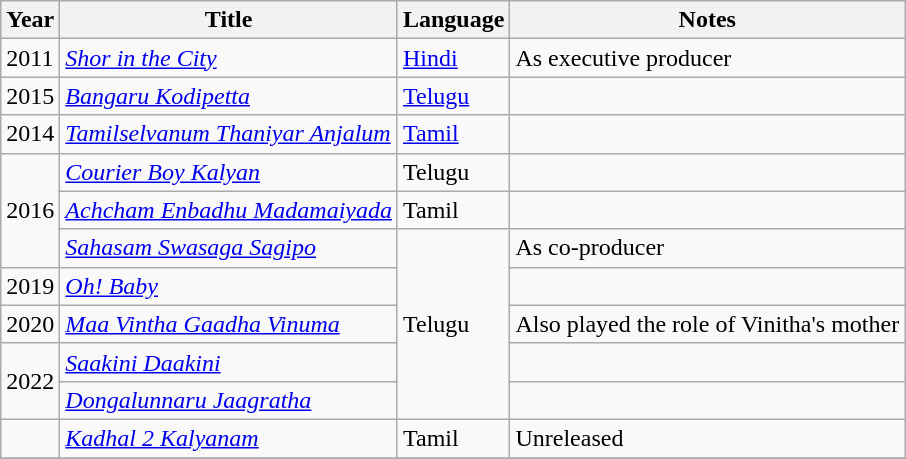<table class="wikitable">
<tr>
<th>Year</th>
<th>Title</th>
<th>Language</th>
<th>Notes</th>
</tr>
<tr>
<td>2011</td>
<td><em><a href='#'>Shor in the City</a></em></td>
<td><a href='#'>Hindi</a></td>
<td>As executive producer</td>
</tr>
<tr>
<td>2015</td>
<td><em><a href='#'>Bangaru Kodipetta</a></em></td>
<td><a href='#'>Telugu</a></td>
<td></td>
</tr>
<tr>
<td>2014</td>
<td><em><a href='#'>Tamilselvanum Thaniyar Anjalum</a></em></td>
<td><a href='#'>Tamil</a></td>
<td></td>
</tr>
<tr>
<td rowspan="3">2016</td>
<td><a href='#'><em>Courier Boy Kalyan</em></a></td>
<td>Telugu</td>
<td></td>
</tr>
<tr>
<td><em><a href='#'>Achcham Enbadhu Madamaiyada</a></em></td>
<td>Tamil</td>
<td></td>
</tr>
<tr>
<td><em><a href='#'>Sahasam Swasaga Sagipo</a></em></td>
<td rowspan="5">Telugu</td>
<td>As co-producer</td>
</tr>
<tr>
<td>2019</td>
<td><em><a href='#'>Oh! Baby</a></em></td>
<td></td>
</tr>
<tr>
<td>2020</td>
<td><em><a href='#'>Maa Vintha Gaadha Vinuma</a></em></td>
<td>Also played the role of Vinitha's mother</td>
</tr>
<tr>
<td rowspan="2">2022</td>
<td><em><a href='#'>Saakini Daakini</a></em></td>
<td></td>
</tr>
<tr>
<td><em><a href='#'>Dongalunnaru Jaagratha</a></em></td>
<td></td>
</tr>
<tr>
<td></td>
<td><em><a href='#'>Kadhal 2 Kalyanam</a></em></td>
<td>Tamil</td>
<td>Unreleased</td>
</tr>
<tr>
</tr>
</table>
